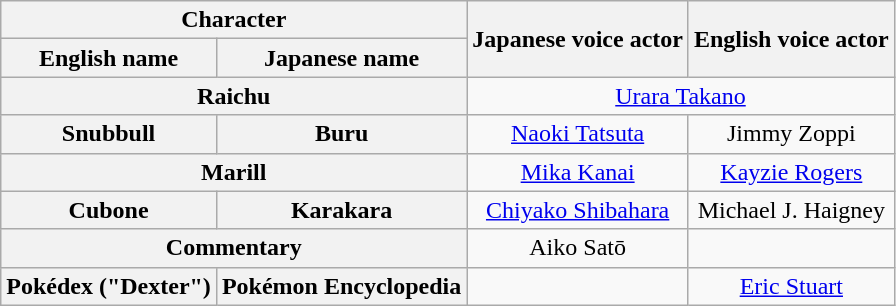<table class="wikitable plainrowheaders" style="text-align:center;">
<tr>
<th colspan="2">Character</th>
<th rowspan="2">Japanese voice actor</th>
<th rowspan="2">English voice actor</th>
</tr>
<tr>
<th>English name</th>
<th>Japanese name</th>
</tr>
<tr>
<th colspan="2" scope="row">Raichu</th>
<td colspan="2"><a href='#'>Urara Takano</a></td>
</tr>
<tr>
<th scope="row">Snubbull</th>
<th scope="row">Buru</th>
<td><a href='#'>Naoki Tatsuta</a></td>
<td>Jimmy Zoppi</td>
</tr>
<tr>
<th colspan="2" scope="row">Marill</th>
<td><a href='#'>Mika Kanai</a></td>
<td><a href='#'>Kayzie Rogers</a></td>
</tr>
<tr>
<th scope="row">Cubone</th>
<th scope="row">Karakara</th>
<td><a href='#'>Chiyako Shibahara</a></td>
<td>Michael J. Haigney</td>
</tr>
<tr>
<th colspan="2" scope="row">Commentary</th>
<td>Aiko Satō</td>
<td></td>
</tr>
<tr>
<th scope="row">Pokédex ("Dexter")</th>
<th scope="row">Pokémon Encyclopedia</th>
<td></td>
<td><a href='#'>Eric Stuart</a></td>
</tr>
</table>
